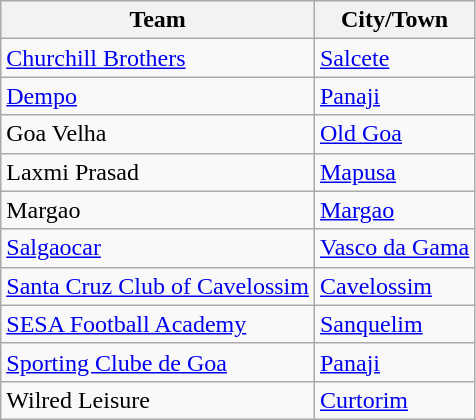<table class="wikitable sortable">
<tr>
<th>Team</th>
<th>City/Town</th>
</tr>
<tr>
<td><a href='#'>Churchill Brothers</a></td>
<td><a href='#'>Salcete</a></td>
</tr>
<tr>
<td><a href='#'>Dempo</a></td>
<td><a href='#'>Panaji</a></td>
</tr>
<tr>
<td>Goa Velha</td>
<td><a href='#'>Old Goa</a></td>
</tr>
<tr>
<td>Laxmi Prasad</td>
<td><a href='#'>Mapusa</a></td>
</tr>
<tr>
<td>Margao</td>
<td><a href='#'>Margao</a></td>
</tr>
<tr>
<td><a href='#'>Salgaocar</a></td>
<td><a href='#'>Vasco da Gama</a></td>
</tr>
<tr>
<td><a href='#'>Santa Cruz Club of Cavelossim</a></td>
<td><a href='#'>Cavelossim</a></td>
</tr>
<tr>
<td><a href='#'>SESA Football Academy</a></td>
<td><a href='#'>Sanquelim</a></td>
</tr>
<tr>
<td><a href='#'>Sporting Clube de Goa</a></td>
<td><a href='#'>Panaji</a></td>
</tr>
<tr>
<td>Wilred Leisure</td>
<td><a href='#'>Curtorim</a></td>
</tr>
</table>
